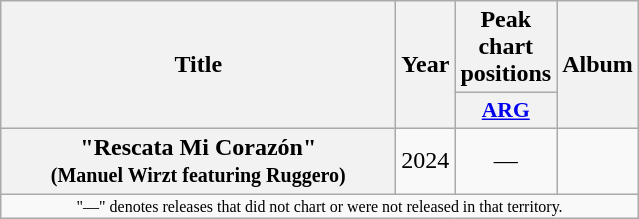<table class="wikitable plainrowheaders" style="text-align:center;" border="1">
<tr>
<th scope="col" rowspan="2" style="width:16em;">Title</th>
<th scope="col" rowspan="2">Year</th>
<th scope="col" colspan="1">Peak<br>chart<br>positions</th>
<th scope="col" rowspan="2">Album</th>
</tr>
<tr>
<th scope="col" style="width:3em;font-size:90%;"><a href='#'>ARG</a><br></th>
</tr>
<tr>
<th scope="row">"Rescata Mi Corazón"<br><small>(Manuel Wirzt featuring Ruggero)</small></th>
<td>2024</td>
<td>—</td>
<td></td>
</tr>
<tr>
<td align="center" colspan="12" style="font-size:8pt">"—" denotes releases that did not chart or were not released in that territory.</td>
</tr>
</table>
